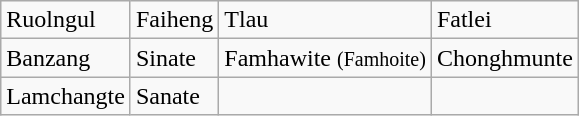<table class="wikitable">
<tr>
<td>Ruolngul</td>
<td>Faiheng</td>
<td>Tlau</td>
<td>Fatlei</td>
</tr>
<tr>
<td>Banzang</td>
<td>Sinate</td>
<td>Famhawite <small>(Famhoite)</small></td>
<td>Chonghmunte</td>
</tr>
<tr>
<td>Lamchangte</td>
<td>Sanate</td>
<td></td>
<td></td>
</tr>
</table>
